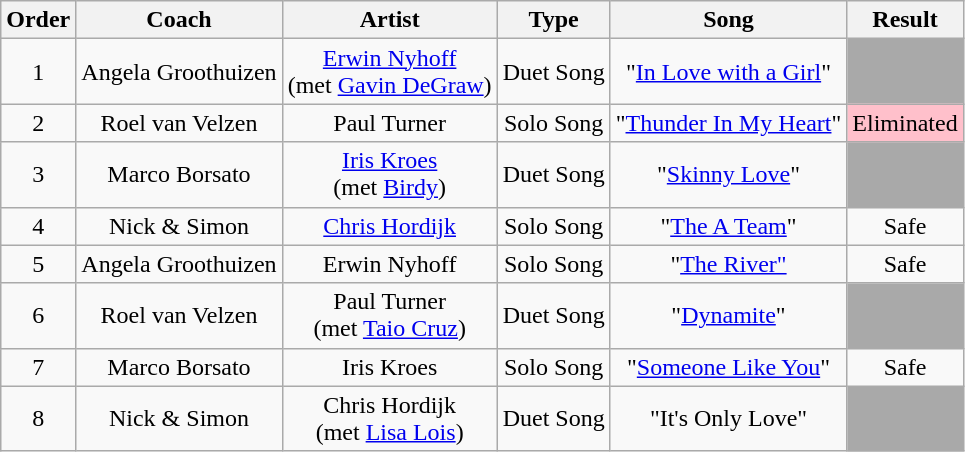<table class="wikitable" style="text-align: center; width: auto;">
<tr>
<th>Order</th>
<th>Coach</th>
<th>Artist</th>
<th>Type</th>
<th>Song</th>
<th>Result</th>
</tr>
<tr>
<td>1</td>
<td>Angela Groothuizen</td>
<td><a href='#'>Erwin Nyhoff</a><br>(met <a href='#'>Gavin DeGraw</a>)</td>
<td>Duet Song</td>
<td>"<a href='#'>In Love with a Girl</a>"</td>
<td bgcolor="darkgray"></td>
</tr>
<tr>
<td>2</td>
<td>Roel van Velzen</td>
<td>Paul Turner</td>
<td>Solo Song</td>
<td>"<a href='#'>Thunder In My Heart</a>"</td>
<td style="background:pink;">Eliminated</td>
</tr>
<tr>
<td>3</td>
<td>Marco Borsato</td>
<td><a href='#'>Iris Kroes</a><br>(met <a href='#'>Birdy</a>)</td>
<td>Duet Song</td>
<td>"<a href='#'>Skinny Love</a>"</td>
<td bgcolor="darkgray"></td>
</tr>
<tr>
<td>4</td>
<td>Nick & Simon</td>
<td><a href='#'>Chris Hordijk</a></td>
<td>Solo Song</td>
<td>"<a href='#'>The A Team</a>"</td>
<td>Safe</td>
</tr>
<tr>
<td>5</td>
<td>Angela Groothuizen</td>
<td>Erwin Nyhoff</td>
<td>Solo Song</td>
<td>"<a href='#'>The River"</a></td>
<td>Safe</td>
</tr>
<tr>
<td>6</td>
<td>Roel van Velzen</td>
<td>Paul Turner<br>(met <a href='#'>Taio Cruz</a>)</td>
<td>Duet Song</td>
<td>"<a href='#'>Dynamite</a>"</td>
<td bgcolor="darkgray"></td>
</tr>
<tr>
<td>7</td>
<td>Marco Borsato</td>
<td>Iris Kroes</td>
<td>Solo Song</td>
<td>"<a href='#'>Someone Like You</a>"</td>
<td>Safe</td>
</tr>
<tr>
<td>8</td>
<td>Nick & Simon</td>
<td>Chris Hordijk<br>(met <a href='#'>Lisa Lois</a>)</td>
<td>Duet Song</td>
<td>"It's Only Love"</td>
<td bgcolor="darkgray"></td>
</tr>
</table>
